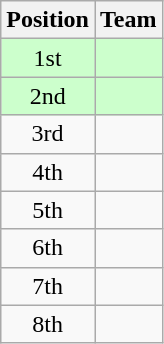<table class="wikitable">
<tr>
<th width=>Position</th>
<th width=>Team</th>
</tr>
<tr style="background:#cfc">
<td style="text-align:center">1st</td>
<td></td>
</tr>
<tr style="background:#cfc">
<td style="text-align:center">2nd</td>
<td></td>
</tr>
<tr>
<td style="text-align:center">3rd</td>
<td></td>
</tr>
<tr>
<td style="text-align:center">4th</td>
<td></td>
</tr>
<tr>
<td style="text-align:center">5th</td>
<td></td>
</tr>
<tr>
<td style="text-align:center">6th</td>
<td></td>
</tr>
<tr>
<td style="text-align:center">7th</td>
<td></td>
</tr>
<tr>
<td style="text-align:center">8th</td>
<td></td>
</tr>
</table>
